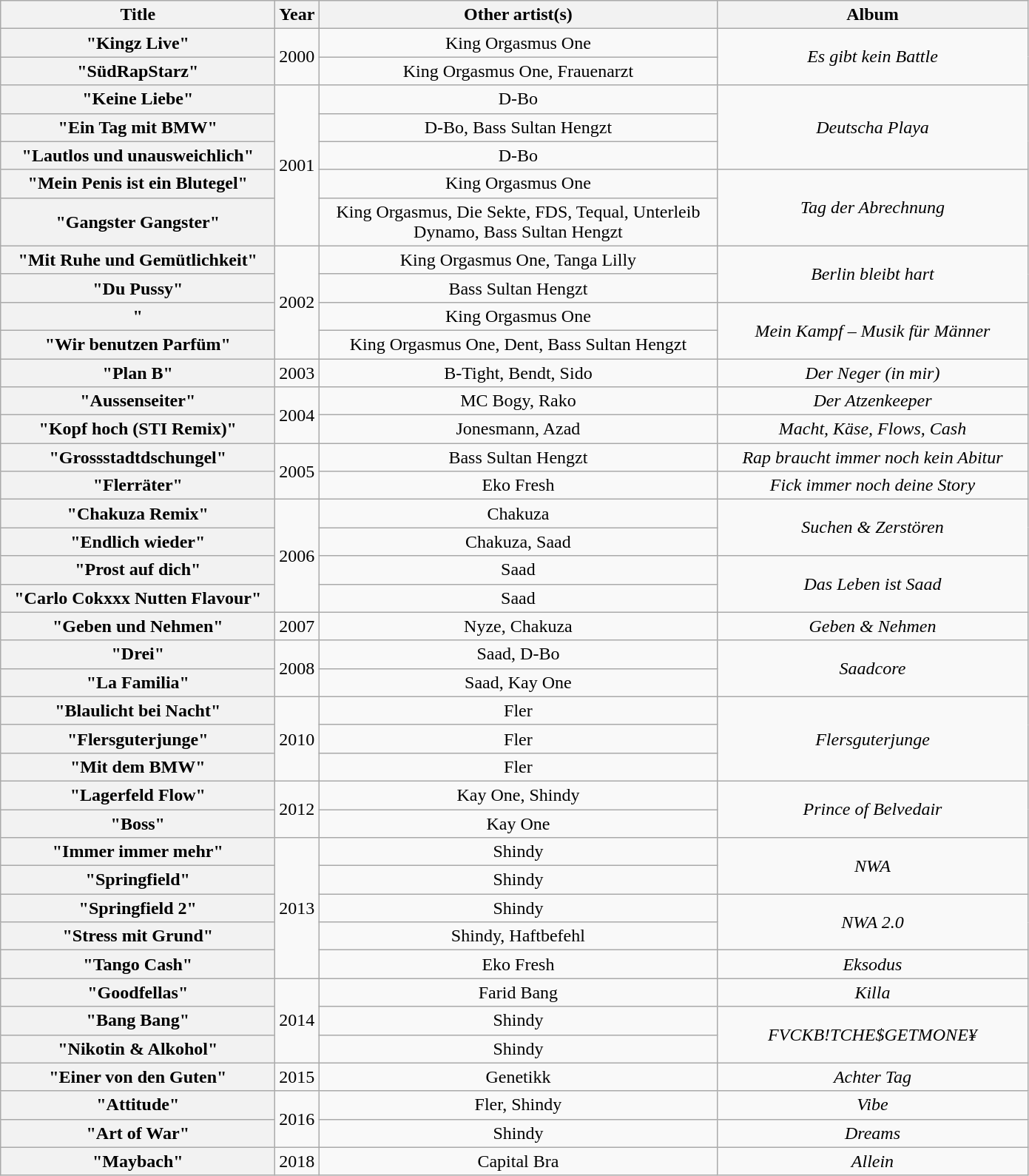<table class="wikitable plainrowheaders" style="text-align:center;">
<tr>
<th scope="col" style="width:15em;">Title</th>
<th scope="col" style="width:2em;">Year</th>
<th scope="col" style="width:22em;">Other artist(s)</th>
<th scope="col" style="width:17em;">Album</th>
</tr>
<tr>
<th scope="row">"Kingz Live"</th>
<td rowspan="2">2000</td>
<td>King Orgasmus One</td>
<td rowspan="2"><em>Es gibt kein Battle</em></td>
</tr>
<tr>
<th scope="row">"SüdRapStarz"</th>
<td>King Orgasmus One, Frauenarzt</td>
</tr>
<tr>
<th scope="row">"Keine Liebe"</th>
<td rowspan="5">2001</td>
<td>D-Bo</td>
<td rowspan="3"><em>Deutscha Playa</em></td>
</tr>
<tr>
<th scope="row">"Ein Tag mit BMW"</th>
<td>D-Bo, Bass Sultan Hengzt</td>
</tr>
<tr>
<th scope="row">"Lautlos und unausweichlich"</th>
<td>D-Bo</td>
</tr>
<tr>
<th scope="row">"Mein Penis ist ein Blutegel"</th>
<td>King Orgasmus One</td>
<td rowspan="2"><em>Tag der Abrechnung</em></td>
</tr>
<tr>
<th scope="row">"Gangster Gangster"</th>
<td>King Orgasmus, Die Sekte, FDS, Tequal, Unterleib Dynamo, Bass Sultan Hengzt</td>
</tr>
<tr>
<th scope="row">"Mit Ruhe und Gemütlichkeit"</th>
<td rowspan="4">2002</td>
<td>King Orgasmus One, Tanga Lilly</td>
<td rowspan="2"><em>Berlin bleibt hart</em></td>
</tr>
<tr>
<th scope="row">"Du Pussy"</th>
<td>Bass Sultan Hengzt</td>
</tr>
<tr>
<th scope="row">"</th>
<td>King Orgasmus One</td>
<td rowspan="2"><em>Mein Kampf – Musik für Männer</em></td>
</tr>
<tr>
<th scope="row">"Wir benutzen Parfüm"</th>
<td>King Orgasmus One, Dent, Bass Sultan Hengzt</td>
</tr>
<tr>
<th scope="row">"Plan B"</th>
<td>2003</td>
<td>B-Tight, Bendt, Sido</td>
<td><em>Der Neger (in mir)</em></td>
</tr>
<tr>
<th scope="row">"Aussenseiter"</th>
<td rowspan="2">2004</td>
<td>MC Bogy, Rako</td>
<td><em>Der Atzenkeeper</em></td>
</tr>
<tr>
<th scope="row">"Kopf hoch (STI Remix)"</th>
<td>Jonesmann, Azad</td>
<td><em>Macht, Käse, Flows, Cash</em></td>
</tr>
<tr>
<th scope="row">"Grossstadtdschungel"</th>
<td rowspan="2">2005</td>
<td>Bass Sultan Hengzt</td>
<td><em>Rap braucht immer noch kein Abitur</em></td>
</tr>
<tr>
<th scope="row">"Flerräter"</th>
<td>Eko Fresh</td>
<td><em>Fick immer noch deine Story</em></td>
</tr>
<tr>
<th scope="row">"Chakuza Remix"</th>
<td rowspan="4">2006</td>
<td>Chakuza</td>
<td rowspan="2"><em>Suchen & Zerstören</em></td>
</tr>
<tr>
<th scope="row">"Endlich wieder"</th>
<td>Chakuza, Saad</td>
</tr>
<tr>
<th scope="row">"Prost auf dich"</th>
<td>Saad</td>
<td rowspan="2"><em>Das Leben ist Saad</em></td>
</tr>
<tr>
<th scope="row">"Carlo Cokxxx Nutten Flavour"</th>
<td>Saad</td>
</tr>
<tr>
<th scope="row">"Geben und Nehmen"</th>
<td>2007</td>
<td>Nyze, Chakuza</td>
<td><em>Geben & Nehmen</em></td>
</tr>
<tr>
<th scope="row">"Drei"</th>
<td rowspan="2">2008</td>
<td>Saad, D-Bo</td>
<td rowspan="2"><em>Saadcore</em></td>
</tr>
<tr>
<th scope="row">"La Familia"</th>
<td>Saad, Kay One</td>
</tr>
<tr>
<th scope="row">"Blaulicht bei Nacht"</th>
<td rowspan="3">2010</td>
<td>Fler</td>
<td rowspan="3"><em>Flersguterjunge</em></td>
</tr>
<tr>
<th scope="row">"Flersguterjunge"</th>
<td>Fler</td>
</tr>
<tr>
<th scope="row">"Mit dem BMW"</th>
<td>Fler</td>
</tr>
<tr>
<th scope="row">"Lagerfeld Flow"</th>
<td rowspan="2">2012</td>
<td>Kay One, Shindy</td>
<td rowspan="2"><em>Prince of Belvedair</em></td>
</tr>
<tr>
<th scope="row">"Boss"</th>
<td>Kay One</td>
</tr>
<tr>
<th scope="row">"Immer immer mehr"</th>
<td rowspan="5">2013</td>
<td>Shindy</td>
<td rowspan="2"><em>NWA</em></td>
</tr>
<tr>
<th scope="row">"Springfield"</th>
<td>Shindy</td>
</tr>
<tr>
<th scope="row">"Springfield 2"</th>
<td>Shindy</td>
<td rowspan="2"><em>NWA 2.0</em></td>
</tr>
<tr>
<th scope="row">"Stress mit Grund"</th>
<td>Shindy, Haftbefehl</td>
</tr>
<tr>
<th scope="row">"Tango Cash"</th>
<td>Eko Fresh</td>
<td><em>Eksodus</em></td>
</tr>
<tr>
<th scope="row">"Goodfellas"</th>
<td rowspan="3">2014</td>
<td>Farid Bang</td>
<td><em>Killa</em></td>
</tr>
<tr>
<th scope="row">"Bang Bang"</th>
<td>Shindy</td>
<td rowspan="2"><em>FVCKB!TCHE$GETMONE¥</em></td>
</tr>
<tr>
<th scope="row">"Nikotin & Alkohol"</th>
<td>Shindy</td>
</tr>
<tr>
<th scope="row">"Einer von den Guten"</th>
<td>2015</td>
<td>Genetikk</td>
<td><em>Achter Tag</em></td>
</tr>
<tr>
<th scope="row">"Attitude"</th>
<td rowspan="2">2016</td>
<td>Fler, Shindy</td>
<td><em>Vibe</em></td>
</tr>
<tr>
<th scope="row">"Art of War"</th>
<td>Shindy</td>
<td><em>Dreams</em></td>
</tr>
<tr>
<th scope="row">"Maybach"</th>
<td>2018</td>
<td>Capital Bra</td>
<td><em>Allein</em></td>
</tr>
</table>
